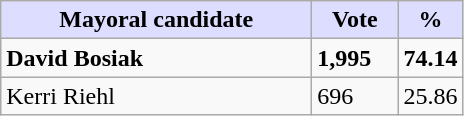<table class="wikitable">
<tr>
<th style="background:#ddf;" width="200px">Mayoral candidate</th>
<th style="background:#ddf;" width="50px">Vote</th>
<th style="background:#ddf;" width="30px">%</th>
</tr>
<tr>
<td><strong>David Bosiak</strong></td>
<td><strong>1,995</strong></td>
<td><strong>74.14</strong></td>
</tr>
<tr>
<td>Kerri Riehl</td>
<td>696</td>
<td>25.86</td>
</tr>
</table>
